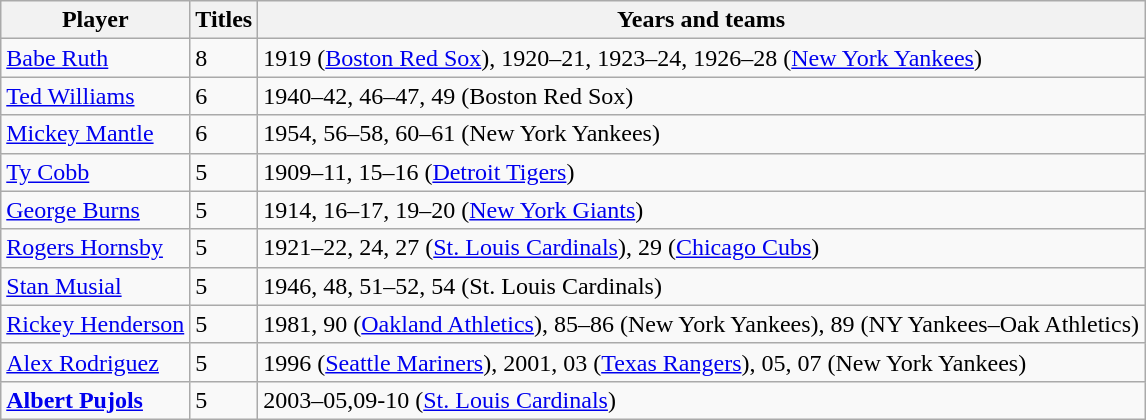<table class="wikitable">
<tr>
<th>Player</th>
<th>Titles</th>
<th>Years and teams</th>
</tr>
<tr>
<td><a href='#'>Babe Ruth</a></td>
<td>8</td>
<td>1919 (<a href='#'>Boston Red Sox</a>), 1920–21, 1923–24, 1926–28 (<a href='#'>New York Yankees</a>)</td>
</tr>
<tr>
<td><a href='#'>Ted Williams</a></td>
<td>6</td>
<td>1940–42, 46–47, 49 (Boston Red Sox)</td>
</tr>
<tr>
<td><a href='#'>Mickey Mantle</a></td>
<td>6</td>
<td>1954, 56–58, 60–61  (New York Yankees)</td>
</tr>
<tr>
<td><a href='#'>Ty Cobb</a></td>
<td>5</td>
<td>1909–11, 15–16 (<a href='#'>Detroit Tigers</a>)</td>
</tr>
<tr>
<td><a href='#'>George Burns</a></td>
<td>5</td>
<td>1914, 16–17, 19–20 (<a href='#'>New York Giants</a>)</td>
</tr>
<tr>
<td><a href='#'>Rogers Hornsby</a></td>
<td>5</td>
<td>1921–22, 24, 27 (<a href='#'>St. Louis Cardinals</a>), 29 (<a href='#'>Chicago Cubs</a>)</td>
</tr>
<tr>
<td><a href='#'>Stan Musial</a></td>
<td>5</td>
<td>1946, 48, 51–52, 54 (St. Louis Cardinals)</td>
</tr>
<tr>
<td><a href='#'>Rickey Henderson</a></td>
<td>5</td>
<td>1981, 90 (<a href='#'>Oakland Athletics</a>), 85–86 (New York Yankees), 89 (NY Yankees–Oak Athletics)</td>
</tr>
<tr>
<td><a href='#'>Alex Rodriguez</a></td>
<td>5</td>
<td>1996 (<a href='#'>Seattle Mariners</a>), 2001, 03 (<a href='#'>Texas Rangers</a>), 05, 07 (New York Yankees)</td>
</tr>
<tr>
<td><strong><a href='#'>Albert Pujols</a></strong></td>
<td>5</td>
<td>2003–05,09-10 (<a href='#'>St. Louis Cardinals</a>)</td>
</tr>
</table>
